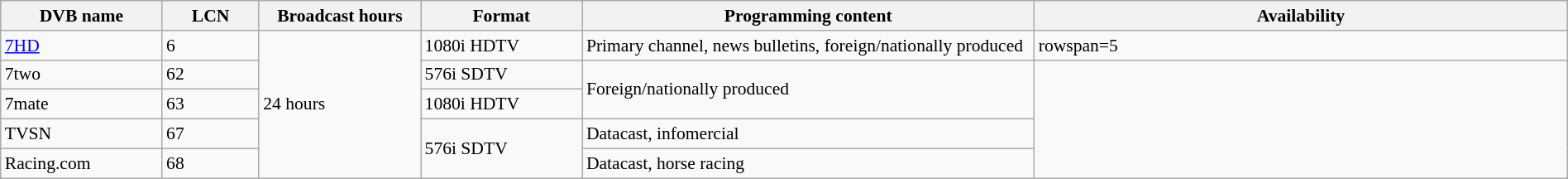<table class="wikitable" style="font-size:90%; width:100%;">
<tr>
<th width="10%">DVB name</th>
<th width="6%">LCN</th>
<th width="10%">Broadcast hours</th>
<th width="10%">Format</th>
<th width="28%">Programming content</th>
<th width="33%">Availability</th>
</tr>
<tr>
<td><a href='#'>7HD</a></td>
<td>6</td>
<td rowspan=5>24 hours</td>
<td>1080i HDTV<br></td>
<td>Primary channel, news bulletins, foreign/nationally produced </td>
<td>rowspan=5 </td>
</tr>
<tr>
<td>7two</td>
<td>62</td>
<td>576i SDTV<br></td>
<td rowspan=2>Foreign/nationally produced </td>
</tr>
<tr>
<td>7mate</td>
<td>63</td>
<td>1080i HDTV<br></td>
</tr>
<tr>
<td>TVSN</td>
<td>67</td>
<td rowspan=2>576i SDTV<br></td>
<td>Datacast, infomercial </td>
</tr>
<tr>
<td>Racing.com</td>
<td>68</td>
<td>Datacast, horse racing </td>
</tr>
</table>
